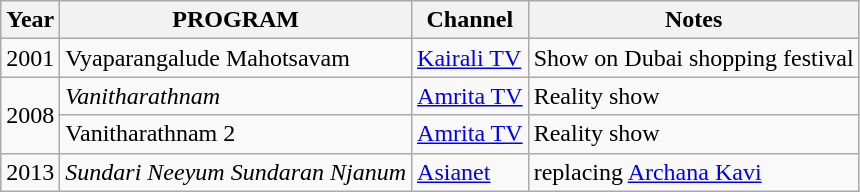<table class="wikitable sortable">
<tr>
<th>Year</th>
<th>PROGRAM</th>
<th>Channel</th>
<th>Notes</th>
</tr>
<tr>
<td>2001</td>
<td>Vyaparangalude Mahotsavam</td>
<td><a href='#'>Kairali TV</a></td>
<td>Show on Dubai shopping festival</td>
</tr>
<tr>
<td rowspan=2>2008</td>
<td><em>Vanitharathnam </em></td>
<td><a href='#'>Amrita TV</a></td>
<td>Reality show</td>
</tr>
<tr>
<td>Vanitharathnam 2</td>
<td><a href='#'>Amrita TV</a></td>
<td>Reality show</td>
</tr>
<tr>
<td>2013</td>
<td><em>Sundari Neeyum Sundaran Njanum</em></td>
<td><a href='#'>Asianet</a></td>
<td>replacing <a href='#'>Archana Kavi</a></td>
</tr>
</table>
